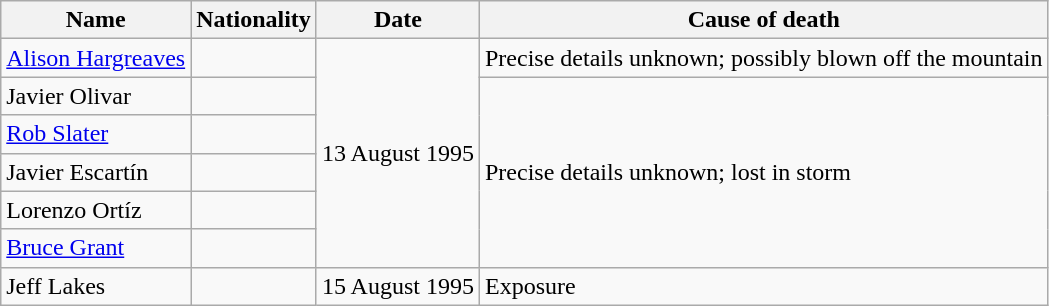<table class="wikitable">
<tr>
<th>Name</th>
<th>Nationality</th>
<th>Date</th>
<th>Cause of death</th>
</tr>
<tr>
<td><a href='#'>Alison Hargreaves</a></td>
<td></td>
<td rowspan="6">13 August 1995</td>
<td>Precise details unknown; possibly blown off the mountain</td>
</tr>
<tr>
<td>Javier Olivar</td>
<td></td>
<td rowspan="5">Precise details unknown; lost in storm</td>
</tr>
<tr>
<td><a href='#'>Rob Slater</a></td>
<td></td>
</tr>
<tr>
<td>Javier Escartín</td>
<td></td>
</tr>
<tr>
<td>Lorenzo Ortíz</td>
<td></td>
</tr>
<tr>
<td><a href='#'>Bruce Grant</a></td>
<td></td>
</tr>
<tr>
<td>Jeff Lakes</td>
<td></td>
<td>15 August 1995</td>
<td>Exposure</td>
</tr>
</table>
